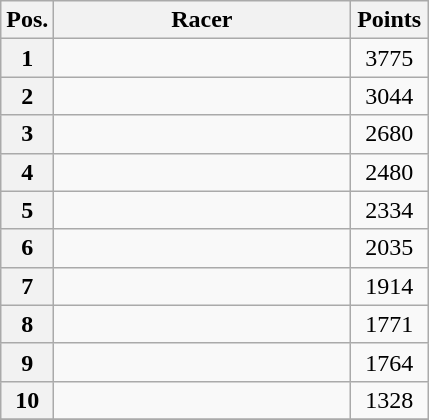<table class="wikitable sortable plainrowheaders" style="text-align:center;">
<tr>
<th scope="col">Pos.</th>
<th scope="col" style="width:190px;">Racer</th>
<th style="width:45px;">Points</th>
</tr>
<tr>
<th style="text-align:center;">1</th>
<td align="left"></td>
<td>3775</td>
</tr>
<tr>
<th style="text-align:center;">2</th>
<td align="left"></td>
<td>3044</td>
</tr>
<tr>
<th style="text-align:center;">3</th>
<td align="left"></td>
<td>2680</td>
</tr>
<tr>
<th style="text-align:center;">4</th>
<td align="left"></td>
<td>2480</td>
</tr>
<tr>
<th style="text-align:center;">5</th>
<td align="left"></td>
<td>2334</td>
</tr>
<tr>
<th style="text-align:center;">6</th>
<td align="left"></td>
<td>2035</td>
</tr>
<tr>
<th style="text-align:center;">7</th>
<td align="left"></td>
<td>1914</td>
</tr>
<tr>
<th style="text-align:center;">8</th>
<td align="left"></td>
<td>1771</td>
</tr>
<tr>
<th style="text-align:center;">9</th>
<td align="left"></td>
<td>1764</td>
</tr>
<tr>
<th style="text-align:center;">10</th>
<td align="left"></td>
<td>1328</td>
</tr>
<tr>
</tr>
</table>
